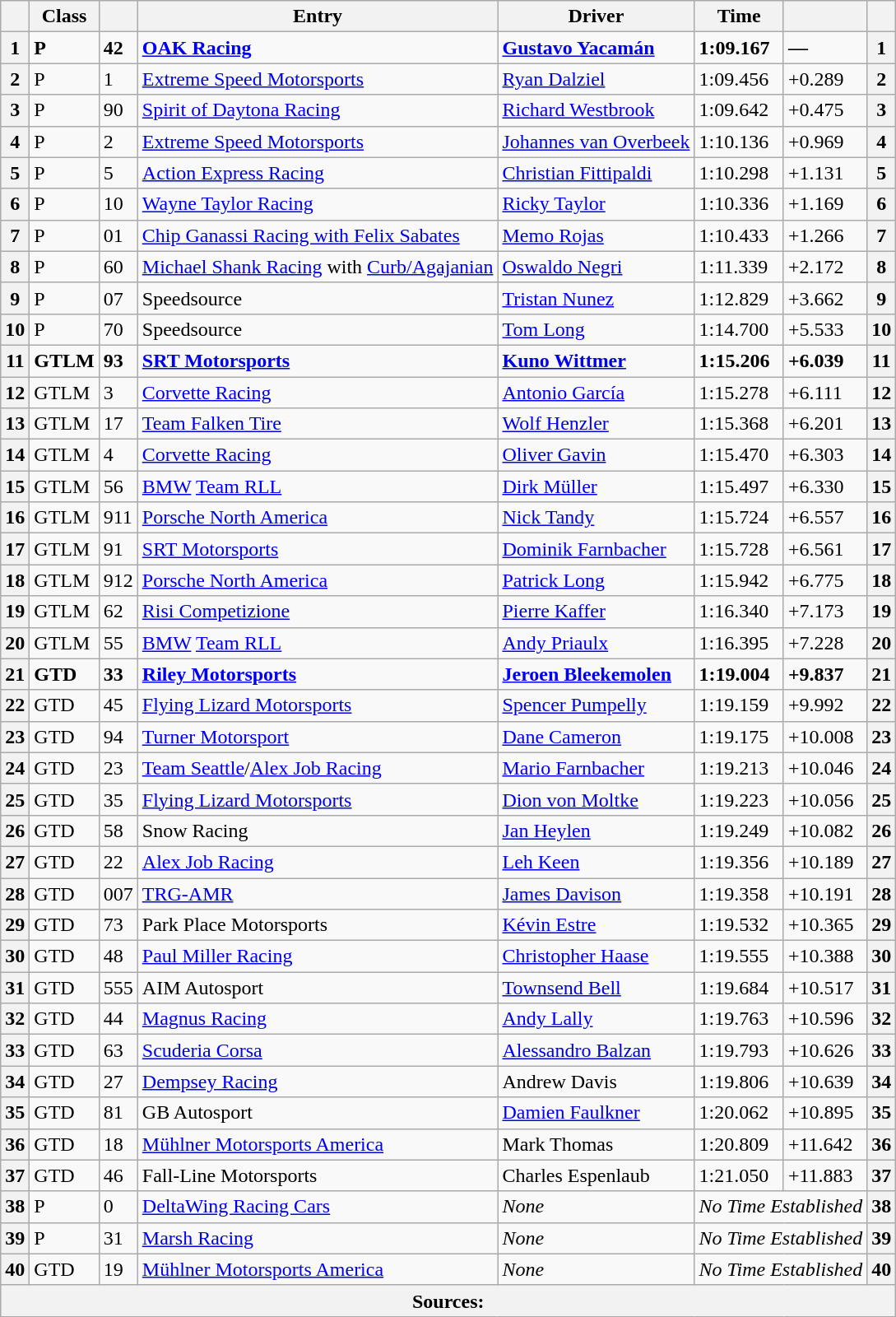<table class="wikitable">
<tr>
<th></th>
<th>Class</th>
<th></th>
<th>Entry</th>
<th>Driver</th>
<th>Time</th>
<th></th>
<th></th>
</tr>
<tr>
<th>1</th>
<td><strong>P</strong></td>
<td><strong>42</strong></td>
<td><strong> <a href='#'>OAK Racing</a></strong></td>
<td><strong> <a href='#'>Gustavo Yacamán</a></strong></td>
<td><strong>1:09.167</strong></td>
<td><strong>—</strong></td>
<th>1</th>
</tr>
<tr>
<th>2</th>
<td>P</td>
<td>1</td>
<td> <a href='#'>Extreme Speed Motorsports</a></td>
<td> <a href='#'>Ryan Dalziel</a></td>
<td>1:09.456</td>
<td>+0.289</td>
<th>2</th>
</tr>
<tr>
<th>3</th>
<td>P</td>
<td>90</td>
<td> <a href='#'>Spirit of Daytona Racing</a></td>
<td> <a href='#'>Richard Westbrook</a></td>
<td>1:09.642</td>
<td>+0.475</td>
<th>3</th>
</tr>
<tr>
<th>4</th>
<td>P</td>
<td>2</td>
<td> <a href='#'>Extreme Speed Motorsports</a></td>
<td> <a href='#'>Johannes van Overbeek</a></td>
<td>1:10.136</td>
<td>+0.969</td>
<th>4</th>
</tr>
<tr>
<th>5</th>
<td>P</td>
<td>5</td>
<td> <a href='#'>Action Express Racing</a></td>
<td> <a href='#'>Christian Fittipaldi</a></td>
<td>1:10.298</td>
<td>+1.131</td>
<th>5</th>
</tr>
<tr>
<th>6</th>
<td>P</td>
<td>10</td>
<td> <a href='#'>Wayne Taylor Racing</a></td>
<td> <a href='#'>Ricky Taylor</a></td>
<td>1:10.336</td>
<td>+1.169</td>
<th>6</th>
</tr>
<tr>
<th>7</th>
<td>P</td>
<td>01</td>
<td> <a href='#'>Chip Ganassi Racing with Felix Sabates</a></td>
<td> <a href='#'>Memo Rojas</a></td>
<td>1:10.433</td>
<td>+1.266</td>
<th>7</th>
</tr>
<tr>
<th>8</th>
<td>P</td>
<td>60</td>
<td> <a href='#'>Michael Shank Racing</a> with <a href='#'>Curb/Agajanian</a></td>
<td> <a href='#'>Oswaldo Negri</a></td>
<td>1:11.339</td>
<td>+2.172</td>
<th>8</th>
</tr>
<tr>
<th>9</th>
<td>P</td>
<td>07</td>
<td> Speedsource</td>
<td> <a href='#'>Tristan Nunez</a></td>
<td>1:12.829</td>
<td>+3.662</td>
<th>9</th>
</tr>
<tr>
<th>10</th>
<td>P</td>
<td>70</td>
<td> Speedsource</td>
<td> <a href='#'>Tom Long</a></td>
<td>1:14.700</td>
<td>+5.533</td>
<th>10</th>
</tr>
<tr>
<th>11</th>
<td><strong>GTLM</strong></td>
<td><strong>93</strong></td>
<td><strong> <a href='#'>SRT Motorsports</a></strong></td>
<td><strong> <a href='#'>Kuno Wittmer</a></strong></td>
<td><strong>1:15.206</strong></td>
<td><strong>+6.039</strong></td>
<th>11</th>
</tr>
<tr>
<th>12</th>
<td>GTLM</td>
<td>3</td>
<td> <a href='#'>Corvette Racing</a></td>
<td> <a href='#'>Antonio García</a></td>
<td>1:15.278</td>
<td>+6.111</td>
<th>12</th>
</tr>
<tr>
<th>13</th>
<td>GTLM</td>
<td>17</td>
<td> <a href='#'>Team Falken Tire</a></td>
<td> <a href='#'>Wolf Henzler</a></td>
<td>1:15.368</td>
<td>+6.201</td>
<th>13</th>
</tr>
<tr>
<th>14</th>
<td>GTLM</td>
<td>4</td>
<td> <a href='#'>Corvette Racing</a></td>
<td> <a href='#'>Oliver Gavin</a></td>
<td>1:15.470</td>
<td>+6.303</td>
<th>14</th>
</tr>
<tr>
<th>15</th>
<td>GTLM</td>
<td>56</td>
<td> <a href='#'>BMW</a> <a href='#'>Team RLL</a></td>
<td> <a href='#'>Dirk Müller</a></td>
<td>1:15.497</td>
<td>+6.330</td>
<th>15</th>
</tr>
<tr>
<th>16</th>
<td>GTLM</td>
<td>911</td>
<td> <a href='#'>Porsche North America</a></td>
<td> <a href='#'>Nick Tandy</a></td>
<td>1:15.724</td>
<td>+6.557</td>
<th>16</th>
</tr>
<tr>
<th>17</th>
<td>GTLM</td>
<td>91</td>
<td> <a href='#'>SRT Motorsports</a></td>
<td> <a href='#'>Dominik Farnbacher</a></td>
<td>1:15.728</td>
<td>+6.561</td>
<th>17</th>
</tr>
<tr>
<th>18</th>
<td>GTLM</td>
<td>912</td>
<td> <a href='#'>Porsche North America</a></td>
<td> <a href='#'>Patrick Long</a></td>
<td>1:15.942</td>
<td>+6.775</td>
<th>18</th>
</tr>
<tr>
<th>19</th>
<td>GTLM</td>
<td>62</td>
<td> <a href='#'>Risi Competizione</a></td>
<td> <a href='#'>Pierre Kaffer</a></td>
<td>1:16.340</td>
<td>+7.173</td>
<th>19</th>
</tr>
<tr>
<th>20</th>
<td>GTLM</td>
<td>55</td>
<td> <a href='#'>BMW</a> <a href='#'>Team RLL</a></td>
<td> <a href='#'>Andy Priaulx</a></td>
<td>1:16.395</td>
<td>+7.228</td>
<th>20</th>
</tr>
<tr>
<th>21</th>
<td><strong>GTD</strong></td>
<td><strong>33</strong></td>
<td><strong> <a href='#'>Riley Motorsports</a></strong></td>
<td><strong> <a href='#'>Jeroen Bleekemolen</a></strong></td>
<td><strong>1:19.004</strong></td>
<td><strong>+9.837</strong></td>
<th>21</th>
</tr>
<tr>
<th>22</th>
<td>GTD</td>
<td>45</td>
<td> <a href='#'>Flying Lizard Motorsports</a></td>
<td> <a href='#'>Spencer Pumpelly</a></td>
<td>1:19.159</td>
<td>+9.992</td>
<th>22</th>
</tr>
<tr>
<th>23</th>
<td>GTD</td>
<td>94</td>
<td> <a href='#'>Turner Motorsport</a></td>
<td> <a href='#'>Dane Cameron</a></td>
<td>1:19.175</td>
<td>+10.008</td>
<th>23</th>
</tr>
<tr>
<th>24</th>
<td>GTD</td>
<td>23</td>
<td> <a href='#'>Team Seattle</a>/<a href='#'>Alex Job Racing</a></td>
<td> <a href='#'>Mario Farnbacher</a></td>
<td>1:19.213</td>
<td>+10.046</td>
<th>24</th>
</tr>
<tr>
<th>25</th>
<td>GTD</td>
<td>35</td>
<td> <a href='#'>Flying Lizard Motorsports</a></td>
<td> <a href='#'>Dion von Moltke</a></td>
<td>1:19.223</td>
<td>+10.056</td>
<th>25</th>
</tr>
<tr>
<th>26</th>
<td>GTD</td>
<td>58</td>
<td> Snow Racing</td>
<td> <a href='#'>Jan Heylen</a></td>
<td>1:19.249</td>
<td>+10.082</td>
<th>26</th>
</tr>
<tr>
<th>27</th>
<td>GTD</td>
<td>22</td>
<td> <a href='#'>Alex Job Racing</a></td>
<td> <a href='#'>Leh Keen</a></td>
<td>1:19.356</td>
<td>+10.189</td>
<th>27</th>
</tr>
<tr>
<th>28</th>
<td>GTD</td>
<td>007</td>
<td> <a href='#'>TRG-AMR</a></td>
<td> <a href='#'>James Davison</a></td>
<td>1:19.358</td>
<td>+10.191</td>
<th>28</th>
</tr>
<tr>
<th>29</th>
<td>GTD</td>
<td>73</td>
<td> Park Place Motorsports</td>
<td> <a href='#'>Kévin Estre</a></td>
<td>1:19.532</td>
<td>+10.365</td>
<th>29</th>
</tr>
<tr>
<th>30</th>
<td>GTD</td>
<td>48</td>
<td> <a href='#'>Paul Miller Racing</a></td>
<td> <a href='#'>Christopher Haase</a></td>
<td>1:19.555</td>
<td>+10.388</td>
<th>30</th>
</tr>
<tr>
<th>31</th>
<td>GTD</td>
<td>555</td>
<td> AIM Autosport</td>
<td> <a href='#'>Townsend Bell</a></td>
<td>1:19.684</td>
<td>+10.517</td>
<th>31</th>
</tr>
<tr>
<th>32</th>
<td>GTD</td>
<td>44</td>
<td> <a href='#'>Magnus Racing</a></td>
<td> <a href='#'>Andy Lally</a></td>
<td>1:19.763</td>
<td>+10.596</td>
<th>32</th>
</tr>
<tr>
<th>33</th>
<td>GTD</td>
<td>63</td>
<td> <a href='#'>Scuderia Corsa</a></td>
<td> <a href='#'>Alessandro Balzan</a></td>
<td>1:19.793</td>
<td>+10.626</td>
<th>33</th>
</tr>
<tr>
<th>34</th>
<td>GTD</td>
<td>27</td>
<td> <a href='#'>Dempsey Racing</a></td>
<td> Andrew Davis</td>
<td>1:19.806</td>
<td>+10.639</td>
<th>34</th>
</tr>
<tr>
<th>35</th>
<td>GTD</td>
<td>81</td>
<td> GB Autosport</td>
<td> <a href='#'>Damien Faulkner</a></td>
<td>1:20.062</td>
<td>+10.895</td>
<th>35</th>
</tr>
<tr>
<th>36</th>
<td>GTD</td>
<td>18</td>
<td> <a href='#'>Mühlner Motorsports America</a></td>
<td> Mark Thomas</td>
<td>1:20.809</td>
<td>+11.642</td>
<th>36</th>
</tr>
<tr>
<th>37</th>
<td>GTD</td>
<td>46</td>
<td> Fall-Line Motorsports</td>
<td> Charles Espenlaub</td>
<td>1:21.050</td>
<td>+11.883</td>
<th>37</th>
</tr>
<tr>
<th>38</th>
<td>P</td>
<td>0</td>
<td> <a href='#'>DeltaWing Racing Cars</a></td>
<td><em>None</em></td>
<td colspan="2"><em>No Time Established</em></td>
<th>38</th>
</tr>
<tr>
<th>39</th>
<td>P</td>
<td>31</td>
<td> <a href='#'>Marsh Racing</a></td>
<td><em>None</em></td>
<td colspan="2"><em>No Time Established</em></td>
<th>39</th>
</tr>
<tr>
<th>40</th>
<td>GTD</td>
<td>19</td>
<td> <a href='#'>Mühlner Motorsports America</a></td>
<td><em>None</em></td>
<td colspan="2"><em>No Time Established</em></td>
<th>40</th>
</tr>
<tr>
<th colspan="8">Sources:</th>
</tr>
</table>
